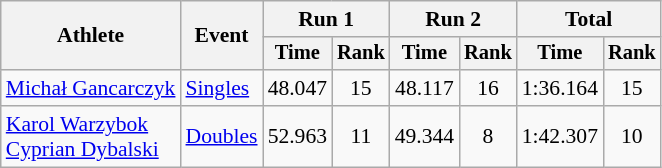<table class="wikitable" style="font-size:90%">
<tr>
<th rowspan="2">Athlete</th>
<th rowspan="2">Event</th>
<th colspan="2">Run 1</th>
<th colspan="2">Run 2</th>
<th colspan="2">Total</th>
</tr>
<tr style="font-size:95%">
<th>Time</th>
<th>Rank</th>
<th>Time</th>
<th>Rank</th>
<th>Time</th>
<th>Rank</th>
</tr>
<tr align="center">
<td align="left"><a href='#'>Michał Gancarczyk</a></td>
<td align="left"><a href='#'>Singles</a></td>
<td>48.047</td>
<td>15</td>
<td>48.117</td>
<td>16</td>
<td>1:36.164</td>
<td>15</td>
</tr>
<tr align="center">
<td align="left"><a href='#'>Karol Warzybok</a><br><a href='#'>Cyprian Dybalski</a></td>
<td align="left"><a href='#'>Doubles</a></td>
<td>52.963</td>
<td>11</td>
<td>49.344</td>
<td>8</td>
<td>1:42.307</td>
<td>10</td>
</tr>
</table>
